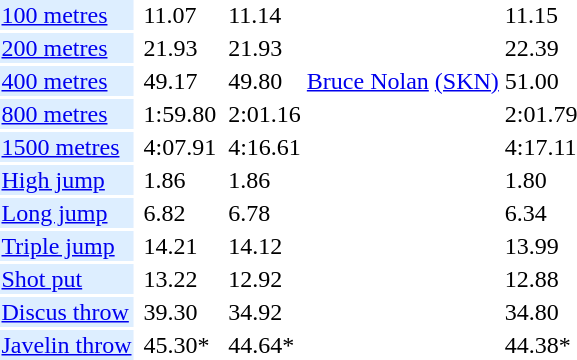<table>
<tr>
<td bgcolor = DDEEFF><a href='#'>100 metres</a></td>
<td></td>
<td>11.07</td>
<td></td>
<td>11.14</td>
<td></td>
<td>11.15</td>
</tr>
<tr>
<td bgcolor = DDEEFF><a href='#'>200 metres</a></td>
<td></td>
<td>21.93</td>
<td></td>
<td>21.93</td>
<td></td>
<td>22.39</td>
</tr>
<tr>
<td bgcolor = DDEEFF><a href='#'>400 metres</a></td>
<td></td>
<td>49.17</td>
<td></td>
<td>49.80</td>
<td> <a href='#'>Bruce Nolan</a> <a href='#'>(SKN)</a></td>
<td>51.00</td>
</tr>
<tr>
<td bgcolor = DDEEFF><a href='#'>800 metres</a></td>
<td></td>
<td>1:59.80</td>
<td></td>
<td>2:01.16</td>
<td></td>
<td>2:01.79</td>
</tr>
<tr>
<td bgcolor = DDEEFF><a href='#'>1500 metres</a></td>
<td></td>
<td>4:07.91</td>
<td></td>
<td>4:16.61</td>
<td></td>
<td>4:17.11</td>
</tr>
<tr>
<td bgcolor = DDEEFF><a href='#'>High jump</a></td>
<td></td>
<td>1.86</td>
<td></td>
<td>1.86</td>
<td></td>
<td>1.80</td>
</tr>
<tr>
<td bgcolor = DDEEFF><a href='#'>Long jump</a></td>
<td></td>
<td>6.82</td>
<td></td>
<td>6.78</td>
<td></td>
<td>6.34</td>
</tr>
<tr>
<td bgcolor = DDEEFF><a href='#'>Triple jump</a></td>
<td></td>
<td>14.21</td>
<td></td>
<td>14.12</td>
<td></td>
<td>13.99</td>
</tr>
<tr>
<td bgcolor = DDEEFF><a href='#'>Shot put</a></td>
<td></td>
<td>13.22</td>
<td></td>
<td>12.92</td>
<td></td>
<td>12.88</td>
</tr>
<tr>
<td bgcolor = DDEEFF><a href='#'>Discus throw</a></td>
<td></td>
<td>39.30</td>
<td></td>
<td>34.92</td>
<td></td>
<td>34.80</td>
</tr>
<tr>
<td bgcolor = DDEEFF><a href='#'>Javelin throw</a></td>
<td></td>
<td>45.30*</td>
<td></td>
<td>44.64*</td>
<td></td>
<td>44.38*</td>
</tr>
</table>
